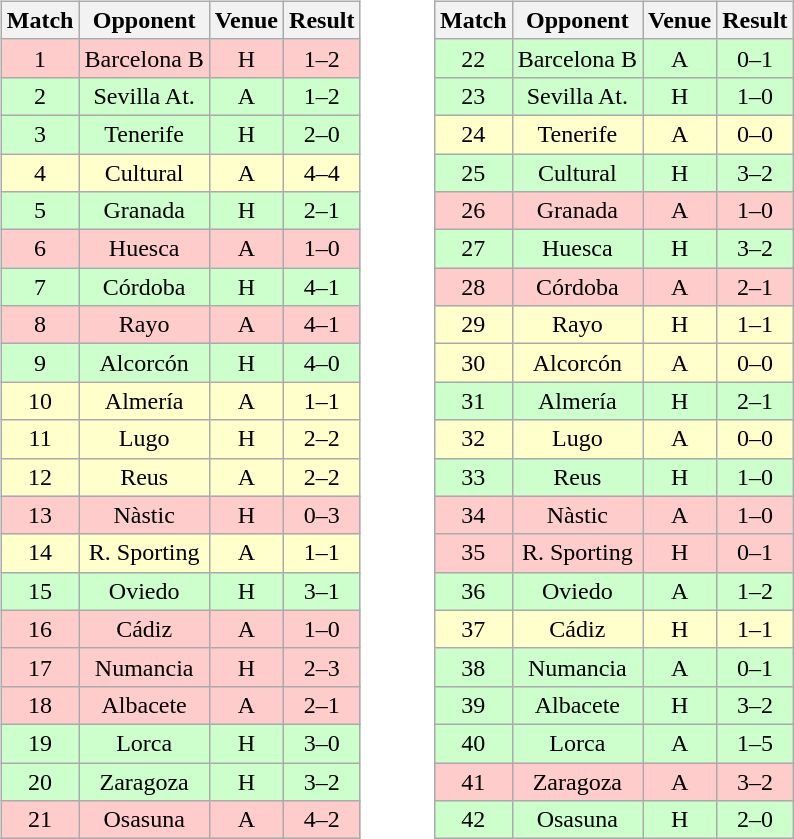<table>
<tr>
<td valign=top width=25%><br><table class="wikitable" style="font-size:100%; text-align:center">
<tr>
<th>Match</th>
<th>Opponent</th>
<th>Venue</th>
<th>Result</th>
</tr>
<tr bgcolor= FFCCCC>
<td>1</td>
<td>Barcelona B</td>
<td>H</td>
<td>1–2</td>
</tr>
<tr bgcolor= CCFFCC>
<td>2</td>
<td>Sevilla At.</td>
<td>A</td>
<td>1–2</td>
</tr>
<tr bgcolor= CCFFCC>
<td>3</td>
<td>Tenerife</td>
<td>H</td>
<td>2–0</td>
</tr>
<tr bgcolor= FFFFCC>
<td>4</td>
<td>Cultural</td>
<td>A</td>
<td>4–4</td>
</tr>
<tr bgcolor= CCFFCC>
<td>5</td>
<td>Granada</td>
<td>H</td>
<td>2–1</td>
</tr>
<tr bgcolor= FFCCCC>
<td>6</td>
<td>Huesca</td>
<td>A</td>
<td>1–0</td>
</tr>
<tr bgcolor= CCFFCC>
<td>7</td>
<td>Córdoba</td>
<td>H</td>
<td>4–1</td>
</tr>
<tr bgcolor= FFCCCC>
<td>8</td>
<td>Rayo</td>
<td>A</td>
<td>4–1</td>
</tr>
<tr bgcolor= CCFFCC>
<td>9</td>
<td>Alcorcón</td>
<td>H</td>
<td>4–0</td>
</tr>
<tr bgcolor= FFFFCC>
<td>10</td>
<td>Almería</td>
<td>A</td>
<td>1–1</td>
</tr>
<tr bgcolor= FFFFCC>
<td>11</td>
<td>Lugo</td>
<td>H</td>
<td>2–2</td>
</tr>
<tr bgcolor= FFFFCC>
<td>12</td>
<td>Reus</td>
<td>A</td>
<td>2–2</td>
</tr>
<tr bgcolor= FFCCCC>
<td>13</td>
<td>Nàstic</td>
<td>H</td>
<td>0–3</td>
</tr>
<tr bgcolor= FFFFCC>
<td>14</td>
<td>R. Sporting</td>
<td>A</td>
<td>1–1</td>
</tr>
<tr bgcolor= CCFFCC>
<td>15</td>
<td>Oviedo</td>
<td>H</td>
<td>3–1</td>
</tr>
<tr bgcolor= FFCCCC>
<td>16</td>
<td>Cádiz</td>
<td>A</td>
<td>1–0</td>
</tr>
<tr bgcolor= FFCCCC>
<td>17</td>
<td>Numancia</td>
<td>H</td>
<td>2–3</td>
</tr>
<tr bgcolor= FFCCCC>
<td>18</td>
<td>Albacete</td>
<td>A</td>
<td>2–1</td>
</tr>
<tr bgcolor= CCFFCC>
<td>19</td>
<td>Lorca</td>
<td>H</td>
<td>3–0</td>
</tr>
<tr bgcolor= CCFFCC>
<td>20</td>
<td>Zaragoza</td>
<td>H</td>
<td>3–2</td>
</tr>
<tr bgcolor= FFCCCC>
<td>21</td>
<td>Osasuna</td>
<td>A</td>
<td>4–2</td>
</tr>
</table>
</td>
<td valign="top" width=65%><br><table class="wikitable" style="font-size:100%; text-align:center">
<tr>
<th>Match</th>
<th>Opponent</th>
<th>Venue</th>
<th>Result</th>
</tr>
<tr bgcolor= CCFFCC>
<td>22</td>
<td>Barcelona B</td>
<td>A</td>
<td>0–1</td>
</tr>
<tr bgcolor= CCFFCC>
<td>23</td>
<td>Sevilla At.</td>
<td>H</td>
<td>1–0</td>
</tr>
<tr bgcolor= FFFFCC>
<td>24</td>
<td>Tenerife</td>
<td>A</td>
<td>0–0</td>
</tr>
<tr bgcolor= CCFFCC>
<td>25</td>
<td>Cultural</td>
<td>H</td>
<td>3–2</td>
</tr>
<tr bgcolor= FFCCCC>
<td>26</td>
<td>Granada</td>
<td>A</td>
<td>1–0</td>
</tr>
<tr bgcolor= CCFFCC>
<td>27</td>
<td>Huesca</td>
<td>H</td>
<td>3–2</td>
</tr>
<tr bgcolor= FFCCCC>
<td>28</td>
<td>Córdoba</td>
<td>A</td>
<td>2–1</td>
</tr>
<tr bgcolor= FFFFCC>
<td>29</td>
<td>Rayo</td>
<td>H</td>
<td>1–1</td>
</tr>
<tr bgcolor= FFFFCC>
<td>30</td>
<td>Alcorcón</td>
<td>A</td>
<td>0–0</td>
</tr>
<tr bgcolor= CCFFCC>
<td>31</td>
<td>Almería</td>
<td>H</td>
<td>2–1</td>
</tr>
<tr bgcolor= FFFFCC>
<td>32</td>
<td>Lugo</td>
<td>A</td>
<td>0–0</td>
</tr>
<tr bgcolor= CCFFCC>
<td>33</td>
<td>Reus</td>
<td>H</td>
<td>1–0</td>
</tr>
<tr bgcolor= FFCCCC>
<td>34</td>
<td>Nàstic</td>
<td>A</td>
<td>1–0</td>
</tr>
<tr bgcolor= FFCCCC>
<td>35</td>
<td>R. Sporting</td>
<td>H</td>
<td>0–1</td>
</tr>
<tr bgcolor= CCFFCC>
<td>36</td>
<td>Oviedo</td>
<td>A</td>
<td>1–2</td>
</tr>
<tr bgcolor= FFFFCC>
<td>37</td>
<td>Cádiz</td>
<td>H</td>
<td>1–1</td>
</tr>
<tr bgcolor= CCFFCC>
<td>38</td>
<td>Numancia</td>
<td>A</td>
<td>0–1</td>
</tr>
<tr bgcolor= CCFFCC>
<td>39</td>
<td>Albacete</td>
<td>H</td>
<td>3–2</td>
</tr>
<tr bgcolor= CCFFCC>
<td>40</td>
<td>Lorca</td>
<td>A</td>
<td>1–5</td>
</tr>
<tr bgcolor= FFCCCC>
<td>41</td>
<td>Zaragoza</td>
<td>A</td>
<td>3–2</td>
</tr>
<tr bgcolor= CCFFCC>
<td>42</td>
<td>Osasuna</td>
<td>H</td>
<td>2–0</td>
</tr>
</table>
</td>
</tr>
</table>
